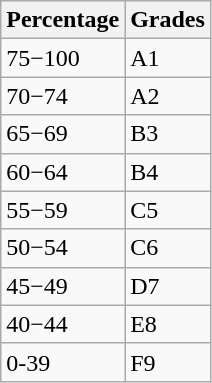<table class="wikitable">
<tr>
<th>Percentage</th>
<th>Grades</th>
</tr>
<tr>
<td>75−100</td>
<td>A1</td>
</tr>
<tr>
<td>70−74</td>
<td>A2</td>
</tr>
<tr>
<td>65−69</td>
<td>B3</td>
</tr>
<tr>
<td>60−64</td>
<td>B4</td>
</tr>
<tr>
<td>55−59</td>
<td>C5</td>
</tr>
<tr>
<td>50−54</td>
<td>C6</td>
</tr>
<tr>
<td>45−49</td>
<td>D7</td>
</tr>
<tr>
<td>40−44</td>
<td>E8</td>
</tr>
<tr>
<td>0-39</td>
<td>F9</td>
</tr>
</table>
